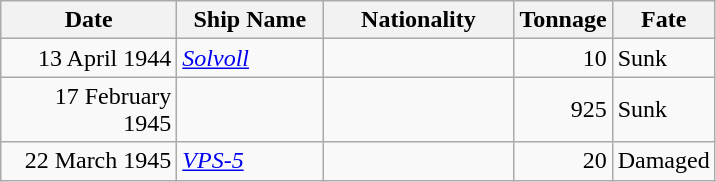<table class="wikitable sortable">
<tr>
<th width="110px">Date</th>
<th width="90px">Ship Name</th>
<th width="120px">Nationality</th>
<th width="25px">Tonnage</th>
<th width="50px">Fate</th>
</tr>
<tr>
<td align="right">13 April 1944</td>
<td align="left"><a href='#'><em>Solvoll</em></a></td>
<td align="left"></td>
<td align="right">10</td>
<td align="left">Sunk</td>
</tr>
<tr>
<td align="right">17 February 1945</td>
<td align="left"></td>
<td align="left"></td>
<td align="right">925</td>
<td align="left">Sunk</td>
</tr>
<tr>
<td align="right">22 March 1945</td>
<td align="left"><a href='#'><em>VPS-5</em></a></td>
<td align="left"></td>
<td align="right">20</td>
<td align="left">Damaged</td>
</tr>
</table>
